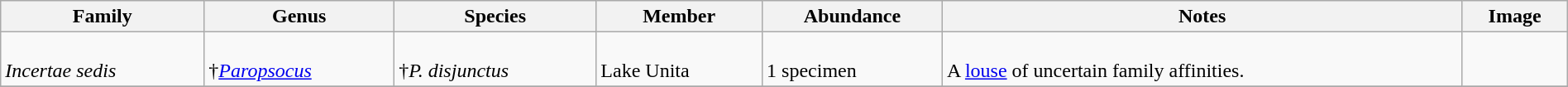<table class="wikitable" style="margin:auto;width:100%;">
<tr>
<th>Family</th>
<th>Genus</th>
<th>Species</th>
<th>Member</th>
<th>Abundance</th>
<th>Notes</th>
<th>Image</th>
</tr>
<tr>
<td><br><em>Incertae sedis</em></td>
<td><br>†<em><a href='#'>Paropsocus</a></em></td>
<td><br>†<em>P. disjunctus</em> </td>
<td><br>Lake Unita</td>
<td><br>1 specimen</td>
<td><br>A <a href='#'>louse</a> of uncertain family affinities.</td>
<td><br></td>
</tr>
<tr>
</tr>
</table>
